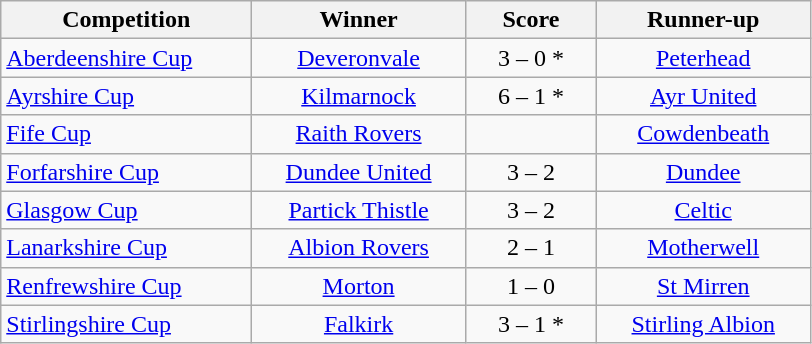<table class="wikitable" style="text-align: center;">
<tr>
<th width=160>Competition</th>
<th width=135>Winner</th>
<th width=80>Score</th>
<th width=135>Runner-up</th>
</tr>
<tr>
<td align=left><a href='#'>Aberdeenshire Cup</a></td>
<td><a href='#'>Deveronvale</a></td>
<td>3 – 0 *</td>
<td><a href='#'>Peterhead</a></td>
</tr>
<tr>
<td align=left><a href='#'>Ayrshire Cup</a></td>
<td><a href='#'>Kilmarnock</a></td>
<td>6 – 1 *</td>
<td><a href='#'>Ayr United</a></td>
</tr>
<tr>
<td align=left><a href='#'>Fife Cup</a></td>
<td><a href='#'>Raith Rovers</a></td>
<td></td>
<td><a href='#'>Cowdenbeath</a></td>
</tr>
<tr>
<td align=left><a href='#'>Forfarshire Cup</a></td>
<td><a href='#'>Dundee United</a></td>
<td>3 – 2</td>
<td><a href='#'>Dundee</a></td>
</tr>
<tr>
<td align=left><a href='#'>Glasgow Cup</a></td>
<td><a href='#'>Partick Thistle</a></td>
<td>3 – 2 </td>
<td><a href='#'>Celtic</a></td>
</tr>
<tr>
<td align=left><a href='#'>Lanarkshire Cup</a></td>
<td><a href='#'>Albion Rovers</a></td>
<td>2 – 1</td>
<td><a href='#'>Motherwell</a></td>
</tr>
<tr>
<td align=left><a href='#'>Renfrewshire Cup</a></td>
<td><a href='#'>Morton</a></td>
<td>1 – 0</td>
<td><a href='#'>St Mirren</a></td>
</tr>
<tr>
<td align=left><a href='#'>Stirlingshire Cup</a></td>
<td><a href='#'>Falkirk</a></td>
<td>3 – 1 *</td>
<td><a href='#'>Stirling Albion</a></td>
</tr>
</table>
